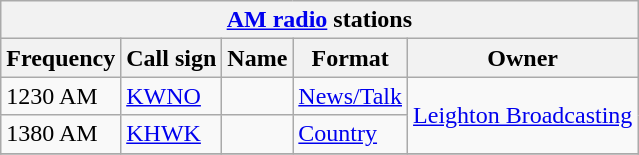<table class="wikitable">
<tr>
<th align="center" colspan="5"><strong><a href='#'>AM radio</a> stations</strong></th>
</tr>
<tr>
<th>Frequency</th>
<th>Call sign</th>
<th>Name</th>
<th>Format</th>
<th>Owner</th>
</tr>
<tr>
<td>1230 AM</td>
<td><a href='#'>KWNO</a></td>
<td></td>
<td><a href='#'>News/Talk</a></td>
<td rowspan=2><a href='#'>Leighton Broadcasting</a></td>
</tr>
<tr>
<td>1380 AM</td>
<td><a href='#'>KHWK</a></td>
<td></td>
<td><a href='#'>Country</a></td>
</tr>
<tr>
</tr>
</table>
